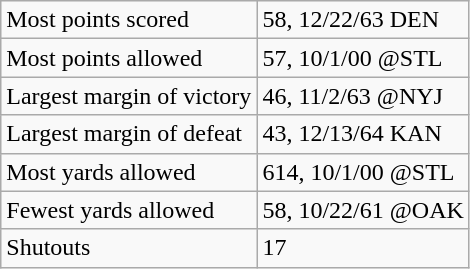<table class="wikitable">
<tr>
<td>Most points scored</td>
<td>58, 12/22/63 DEN</td>
</tr>
<tr>
<td>Most points allowed</td>
<td>57, 10/1/00 @STL</td>
</tr>
<tr>
<td>Largest margin of victory</td>
<td>46, 11/2/63 @NYJ</td>
</tr>
<tr>
<td>Largest margin of defeat</td>
<td>43, 12/13/64 KAN</td>
</tr>
<tr>
<td>Most yards allowed</td>
<td>614, 10/1/00 @STL</td>
</tr>
<tr>
<td>Fewest yards allowed</td>
<td>58, 10/22/61 @OAK</td>
</tr>
<tr>
<td>Shutouts</td>
<td>17</td>
</tr>
</table>
